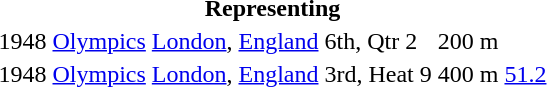<table>
<tr>
<th colspan="6">Representing </th>
</tr>
<tr>
<td>1948</td>
<td><a href='#'>Olympics</a></td>
<td><a href='#'>London</a>, <a href='#'>England</a></td>
<td>6th, Qtr 2</td>
<td>200 m</td>
<td><a href='#'></a></td>
</tr>
<tr>
<td>1948</td>
<td><a href='#'>Olympics</a></td>
<td><a href='#'>London</a>, <a href='#'>England</a></td>
<td>3rd, Heat 9</td>
<td>400 m</td>
<td><a href='#'>51.2</a></td>
</tr>
</table>
